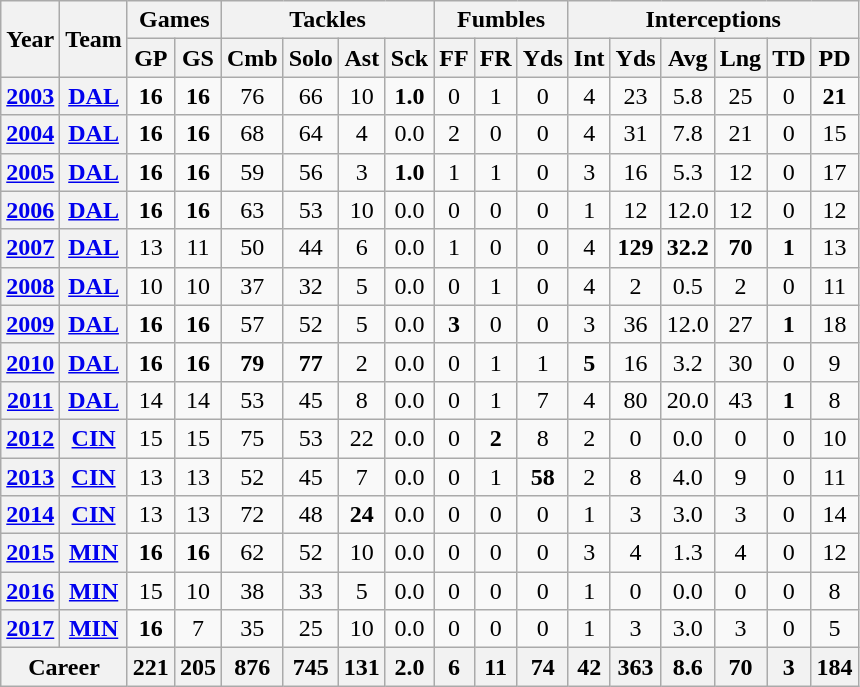<table class= "wikitable" style="text-align:center;">
<tr>
<th rowspan="2">Year</th>
<th rowspan="2">Team</th>
<th colspan="2">Games</th>
<th colspan="4">Tackles</th>
<th colspan="3">Fumbles</th>
<th colspan="6">Interceptions</th>
</tr>
<tr>
<th>GP</th>
<th>GS</th>
<th>Cmb</th>
<th>Solo</th>
<th>Ast</th>
<th>Sck</th>
<th>FF</th>
<th>FR</th>
<th>Yds</th>
<th>Int</th>
<th>Yds</th>
<th>Avg</th>
<th>Lng</th>
<th>TD</th>
<th>PD</th>
</tr>
<tr>
<th><a href='#'>2003</a></th>
<th><a href='#'>DAL</a></th>
<td><strong>16</strong></td>
<td><strong>16</strong></td>
<td>76</td>
<td>66</td>
<td>10</td>
<td><strong>1.0</strong></td>
<td>0</td>
<td>1</td>
<td>0</td>
<td>4</td>
<td>23</td>
<td>5.8</td>
<td>25</td>
<td>0</td>
<td><strong>21</strong></td>
</tr>
<tr>
<th><a href='#'>2004</a></th>
<th><a href='#'>DAL</a></th>
<td><strong>16</strong></td>
<td><strong>16</strong></td>
<td>68</td>
<td>64</td>
<td>4</td>
<td>0.0</td>
<td>2</td>
<td>0</td>
<td>0</td>
<td>4</td>
<td>31</td>
<td>7.8</td>
<td>21</td>
<td>0</td>
<td>15</td>
</tr>
<tr>
<th><a href='#'>2005</a></th>
<th><a href='#'>DAL</a></th>
<td><strong>16</strong></td>
<td><strong>16</strong></td>
<td>59</td>
<td>56</td>
<td>3</td>
<td><strong>1.0</strong></td>
<td>1</td>
<td>1</td>
<td>0</td>
<td>3</td>
<td>16</td>
<td>5.3</td>
<td>12</td>
<td>0</td>
<td>17</td>
</tr>
<tr>
<th><a href='#'>2006</a></th>
<th><a href='#'>DAL</a></th>
<td><strong>16</strong></td>
<td><strong>16</strong></td>
<td>63</td>
<td>53</td>
<td>10</td>
<td>0.0</td>
<td>0</td>
<td>0</td>
<td>0</td>
<td>1</td>
<td>12</td>
<td>12.0</td>
<td>12</td>
<td>0</td>
<td>12</td>
</tr>
<tr>
<th><a href='#'>2007</a></th>
<th><a href='#'>DAL</a></th>
<td>13</td>
<td>11</td>
<td>50</td>
<td>44</td>
<td>6</td>
<td>0.0</td>
<td>1</td>
<td>0</td>
<td>0</td>
<td>4</td>
<td><strong>129</strong></td>
<td><strong>32.2</strong></td>
<td><strong>70</strong></td>
<td><strong>1</strong></td>
<td>13</td>
</tr>
<tr>
<th><a href='#'>2008</a></th>
<th><a href='#'>DAL</a></th>
<td>10</td>
<td>10</td>
<td>37</td>
<td>32</td>
<td>5</td>
<td>0.0</td>
<td>0</td>
<td>1</td>
<td>0</td>
<td>4</td>
<td>2</td>
<td>0.5</td>
<td>2</td>
<td>0</td>
<td>11</td>
</tr>
<tr>
<th><a href='#'>2009</a></th>
<th><a href='#'>DAL</a></th>
<td><strong>16</strong></td>
<td><strong>16</strong></td>
<td>57</td>
<td>52</td>
<td>5</td>
<td>0.0</td>
<td><strong>3</strong></td>
<td>0</td>
<td>0</td>
<td>3</td>
<td>36</td>
<td>12.0</td>
<td>27</td>
<td><strong>1</strong></td>
<td>18</td>
</tr>
<tr>
<th><a href='#'>2010</a></th>
<th><a href='#'>DAL</a></th>
<td><strong>16</strong></td>
<td><strong>16</strong></td>
<td><strong>79</strong></td>
<td><strong>77</strong></td>
<td>2</td>
<td>0.0</td>
<td>0</td>
<td>1</td>
<td>1</td>
<td><strong>5</strong></td>
<td>16</td>
<td>3.2</td>
<td>30</td>
<td>0</td>
<td>9</td>
</tr>
<tr>
<th><a href='#'>2011</a></th>
<th><a href='#'>DAL</a></th>
<td>14</td>
<td>14</td>
<td>53</td>
<td>45</td>
<td>8</td>
<td>0.0</td>
<td>0</td>
<td>1</td>
<td>7</td>
<td>4</td>
<td>80</td>
<td>20.0</td>
<td>43</td>
<td><strong>1</strong></td>
<td>8</td>
</tr>
<tr>
<th><a href='#'>2012</a></th>
<th><a href='#'>CIN</a></th>
<td>15</td>
<td>15</td>
<td>75</td>
<td>53</td>
<td>22</td>
<td>0.0</td>
<td>0</td>
<td><strong>2</strong></td>
<td>8</td>
<td>2</td>
<td>0</td>
<td>0.0</td>
<td>0</td>
<td>0</td>
<td>10</td>
</tr>
<tr>
<th><a href='#'>2013</a></th>
<th><a href='#'>CIN</a></th>
<td>13</td>
<td>13</td>
<td>52</td>
<td>45</td>
<td>7</td>
<td>0.0</td>
<td>0</td>
<td>1</td>
<td><strong>58</strong></td>
<td>2</td>
<td>8</td>
<td>4.0</td>
<td>9</td>
<td>0</td>
<td>11</td>
</tr>
<tr>
<th><a href='#'>2014</a></th>
<th><a href='#'>CIN</a></th>
<td>13</td>
<td>13</td>
<td>72</td>
<td>48</td>
<td><strong>24</strong></td>
<td>0.0</td>
<td>0</td>
<td>0</td>
<td>0</td>
<td>1</td>
<td>3</td>
<td>3.0</td>
<td>3</td>
<td>0</td>
<td>14</td>
</tr>
<tr>
<th><a href='#'>2015</a></th>
<th><a href='#'>MIN</a></th>
<td><strong>16</strong></td>
<td><strong>16</strong></td>
<td>62</td>
<td>52</td>
<td>10</td>
<td>0.0</td>
<td>0</td>
<td>0</td>
<td>0</td>
<td>3</td>
<td>4</td>
<td>1.3</td>
<td>4</td>
<td>0</td>
<td>12</td>
</tr>
<tr>
<th><a href='#'>2016</a></th>
<th><a href='#'>MIN</a></th>
<td>15</td>
<td>10</td>
<td>38</td>
<td>33</td>
<td>5</td>
<td>0.0</td>
<td>0</td>
<td>0</td>
<td>0</td>
<td>1</td>
<td>0</td>
<td>0.0</td>
<td>0</td>
<td>0</td>
<td>8</td>
</tr>
<tr>
<th><a href='#'>2017</a></th>
<th><a href='#'>MIN</a></th>
<td><strong>16</strong></td>
<td>7</td>
<td>35</td>
<td>25</td>
<td>10</td>
<td>0.0</td>
<td>0</td>
<td>0</td>
<td>0</td>
<td>1</td>
<td>3</td>
<td>3.0</td>
<td>3</td>
<td>0</td>
<td>5</td>
</tr>
<tr>
<th colspan="2">Career</th>
<th>221</th>
<th>205</th>
<th>876</th>
<th>745</th>
<th>131</th>
<th>2.0</th>
<th>6</th>
<th>11</th>
<th>74</th>
<th>42</th>
<th>363</th>
<th>8.6</th>
<th>70</th>
<th>3</th>
<th>184</th>
</tr>
</table>
